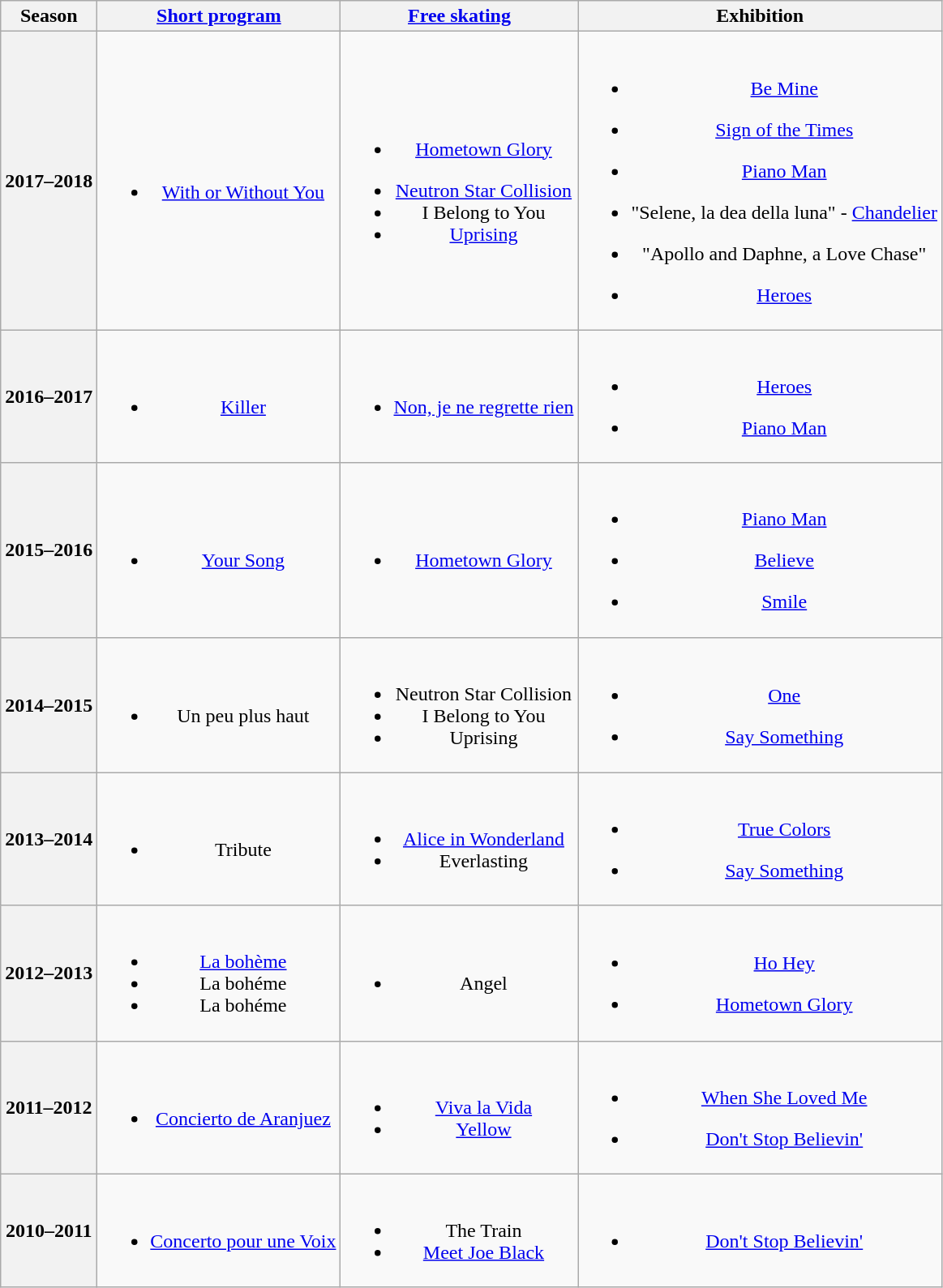<table class="wikitable" style="text-align:center">
<tr>
<th>Season</th>
<th><a href='#'>Short program</a></th>
<th><a href='#'>Free skating</a></th>
<th>Exhibition</th>
</tr>
<tr>
<th>2017–2018 <br></th>
<td><br><ul><li><a href='#'>With or Without You</a> <br></li></ul></td>
<td><br><ul><li><a href='#'>Hometown Glory</a> <br></li></ul><ul><li><a href='#'>Neutron Star Collision</a> <br></li><li>I Belong to You <br></li><li><a href='#'>Uprising</a> <br></li></ul></td>
<td><br><ul><li><a href='#'>Be Mine</a> <br></li></ul><ul><li><a href='#'>Sign of the Times</a> <br></li></ul><ul><li><a href='#'>Piano Man</a> <br></li></ul><ul><li>"Selene, la dea della luna" - <a href='#'>Chandelier</a> <br></li></ul><ul><li>"Apollo and Daphne, a Love Chase"</li></ul><ul><li><a href='#'>Heroes</a> <br></li></ul></td>
</tr>
<tr>
<th>2016–2017 <br></th>
<td><br><ul><li><a href='#'>Killer</a> <br></li></ul></td>
<td><br><ul><li><a href='#'>Non, je ne regrette rien</a> <br></li></ul></td>
<td><br><ul><li><a href='#'>Heroes</a> <br></li></ul><ul><li><a href='#'>Piano Man</a> <br></li></ul></td>
</tr>
<tr>
<th>2015–2016 <br></th>
<td><br><ul><li><a href='#'>Your Song</a> <br></li></ul></td>
<td><br><ul><li><a href='#'>Hometown Glory</a> <br></li></ul></td>
<td><br><ul><li><a href='#'>Piano Man</a> <br></li></ul><ul><li><a href='#'>Believe</a> <br></li></ul><ul><li><a href='#'>Smile</a> <br></li></ul></td>
</tr>
<tr>
<th>2014–2015 <br> </th>
<td><br><ul><li>Un peu plus haut <br></li></ul></td>
<td><br><ul><li>Neutron Star Collision <br></li><li>I Belong to You <br></li><li>Uprising <br></li></ul></td>
<td><br><ul><li><a href='#'>One</a> <br></li></ul><ul><li><a href='#'>Say Something</a> <br></li></ul></td>
</tr>
<tr>
<th>2013–2014 <br> </th>
<td><br><ul><li>Tribute <br></li></ul></td>
<td><br><ul><li><a href='#'>Alice in Wonderland</a> <br></li><li>Everlasting <br></li></ul></td>
<td><br><ul><li><a href='#'>True Colors</a> <br></li></ul><ul><li><a href='#'>Say Something</a> <br></li></ul></td>
</tr>
<tr>
<th>2012–2013 <br> </th>
<td><br><ul><li><a href='#'>La bohème</a> <br></li><li>La bohéme <br></li><li>La bohéme <br></li></ul></td>
<td><br><ul><li>Angel <br></li></ul></td>
<td><br><ul><li><a href='#'>Ho Hey</a> <br></li></ul><ul><li><a href='#'>Hometown Glory</a> <br></li></ul></td>
</tr>
<tr>
<th>2011–2012 <br> </th>
<td><br><ul><li><a href='#'>Concierto de Aranjuez</a> <br></li></ul></td>
<td><br><ul><li><a href='#'>Viva la Vida</a> <br></li><li><a href='#'>Yellow</a> <br></li></ul></td>
<td><br><ul><li><a href='#'>When She Loved Me</a> <br></li></ul><ul><li><a href='#'>Don't Stop Believin'</a> <br></li></ul></td>
</tr>
<tr>
<th>2010–2011 <br> </th>
<td><br><ul><li><a href='#'>Concerto pour une Voix</a> <br></li></ul></td>
<td><br><ul><li>The Train <br></li><li><a href='#'>Meet Joe Black</a> <br></li></ul></td>
<td><br><ul><li><a href='#'>Don't Stop Believin'</a> <br></li></ul></td>
</tr>
</table>
